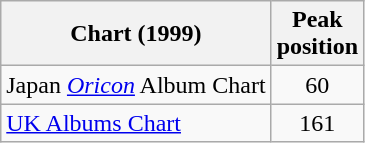<table class="wikitable">
<tr>
<th align="center">Chart (1999)</th>
<th align="center">Peak<br>position</th>
</tr>
<tr>
<td align="left">Japan <em><a href='#'>Oricon</a></em> Album Chart</td>
<td align="center">60</td>
</tr>
<tr>
<td align="left"><a href='#'>UK Albums Chart</a></td>
<td align="center">161</td>
</tr>
</table>
